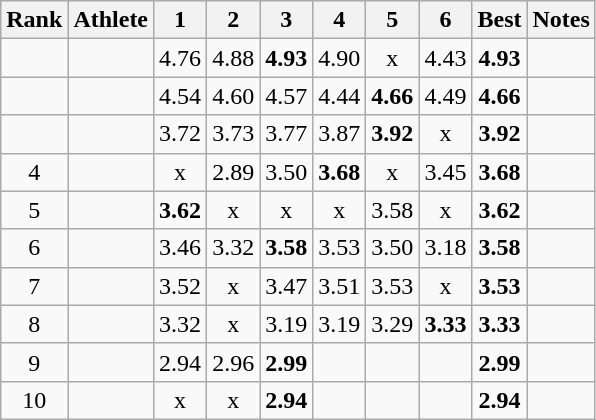<table class="wikitable sortable" style="text-align:center">
<tr>
<th>Rank</th>
<th>Athlete</th>
<th>1</th>
<th>2</th>
<th>3</th>
<th>4</th>
<th>5</th>
<th>6</th>
<th>Best</th>
<th>Notes</th>
</tr>
<tr>
<td></td>
<td style="text-align:left"></td>
<td>4.76</td>
<td>4.88</td>
<td><strong>4.93</strong></td>
<td>4.90</td>
<td>x</td>
<td>4.43</td>
<td><strong>4.93</strong></td>
<td></td>
</tr>
<tr>
<td></td>
<td style="text-align:left"></td>
<td>4.54</td>
<td>4.60</td>
<td>4.57</td>
<td>4.44</td>
<td><strong>4.66</strong></td>
<td>4.49</td>
<td><strong>4.66</strong></td>
<td></td>
</tr>
<tr>
<td></td>
<td style="text-align:left"></td>
<td>3.72</td>
<td>3.73</td>
<td>3.77</td>
<td>3.87</td>
<td><strong>3.92</strong></td>
<td>x</td>
<td><strong>3.92</strong></td>
<td></td>
</tr>
<tr>
<td>4</td>
<td style="text-align:left"></td>
<td>x</td>
<td>2.89</td>
<td>3.50</td>
<td><strong>3.68</strong></td>
<td>x</td>
<td>3.45</td>
<td><strong>3.68</strong></td>
<td></td>
</tr>
<tr>
<td>5</td>
<td style="text-align:left"></td>
<td><strong>3.62</strong></td>
<td>x</td>
<td>x</td>
<td>x</td>
<td>3.58</td>
<td>x</td>
<td><strong>3.62</strong></td>
<td></td>
</tr>
<tr>
<td>6</td>
<td style="text-align:left"></td>
<td>3.46</td>
<td>3.32</td>
<td><strong>3.58</strong></td>
<td>3.53</td>
<td>3.50</td>
<td>3.18</td>
<td><strong>3.58</strong></td>
<td></td>
</tr>
<tr>
<td>7</td>
<td style="text-align:left"></td>
<td>3.52</td>
<td>x</td>
<td>3.47</td>
<td>3.51</td>
<td>3.53</td>
<td>x</td>
<td><strong>3.53</strong></td>
<td></td>
</tr>
<tr>
<td>8</td>
<td style="text-align:left"></td>
<td>3.32</td>
<td>x</td>
<td>3.19</td>
<td>3.19</td>
<td>3.29</td>
<td><strong>3.33</strong></td>
<td><strong>3.33</strong></td>
<td></td>
</tr>
<tr>
<td>9</td>
<td style="text-align:left"></td>
<td>2.94</td>
<td>2.96</td>
<td><strong>2.99</strong></td>
<td></td>
<td></td>
<td></td>
<td><strong>2.99</strong></td>
<td></td>
</tr>
<tr>
<td>10</td>
<td style="text-align:left"></td>
<td>x</td>
<td>x</td>
<td><strong>2.94</strong></td>
<td></td>
<td></td>
<td></td>
<td><strong>2.94</strong></td>
<td></td>
</tr>
</table>
